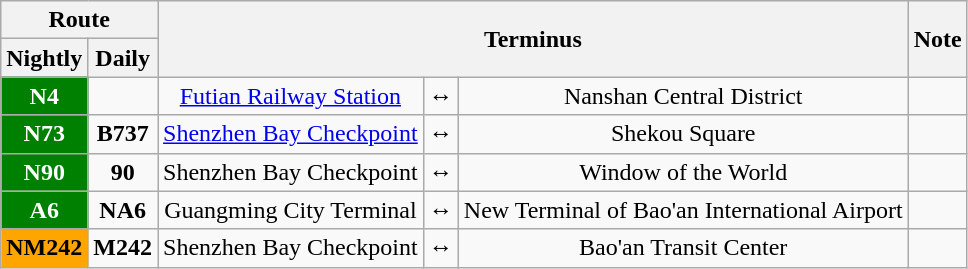<table class="wikitable" style="text-align: center;">
<tr>
<th colspan="2">Route</th>
<th rowspan="2" colspan="3">Terminus</th>
<th rowspan="2">Note</th>
</tr>
<tr>
<th>Nightly</th>
<th>Daily</th>
</tr>
<tr>
<td style="background:green;color:white"><strong>N4</strong></td>
<td></td>
<td><a href='#'>Futian Railway Station</a></td>
<td>↔</td>
<td>Nanshan Central District</td>
<td></td>
</tr>
<tr>
<td style="background:green;color:white"><strong>N73</strong></td>
<td><strong>B737</strong></td>
<td><a href='#'>Shenzhen Bay Checkpoint</a></td>
<td>↔</td>
<td>Shekou Square</td>
<td></td>
</tr>
<tr>
<td style="background:green;color:white"><strong>N90</strong></td>
<td><strong>90</strong></td>
<td>Shenzhen Bay Checkpoint</td>
<td>↔</td>
<td>Window of the World</td>
<td></td>
</tr>
<tr>
<td style="background:green;color:white"><strong>A6</strong></td>
<td><strong>NA6</strong></td>
<td>Guangming City Terminal</td>
<td>↔</td>
<td>New Terminal of Bao'an International Airport</td>
<td></td>
</tr>
<tr>
<td style="background:orange;color:black"><strong>NM242</strong></td>
<td><strong>M242</strong></td>
<td>Shenzhen Bay Checkpoint</td>
<td>↔</td>
<td>Bao'an Transit Center</td>
<td></td>
</tr>
</table>
